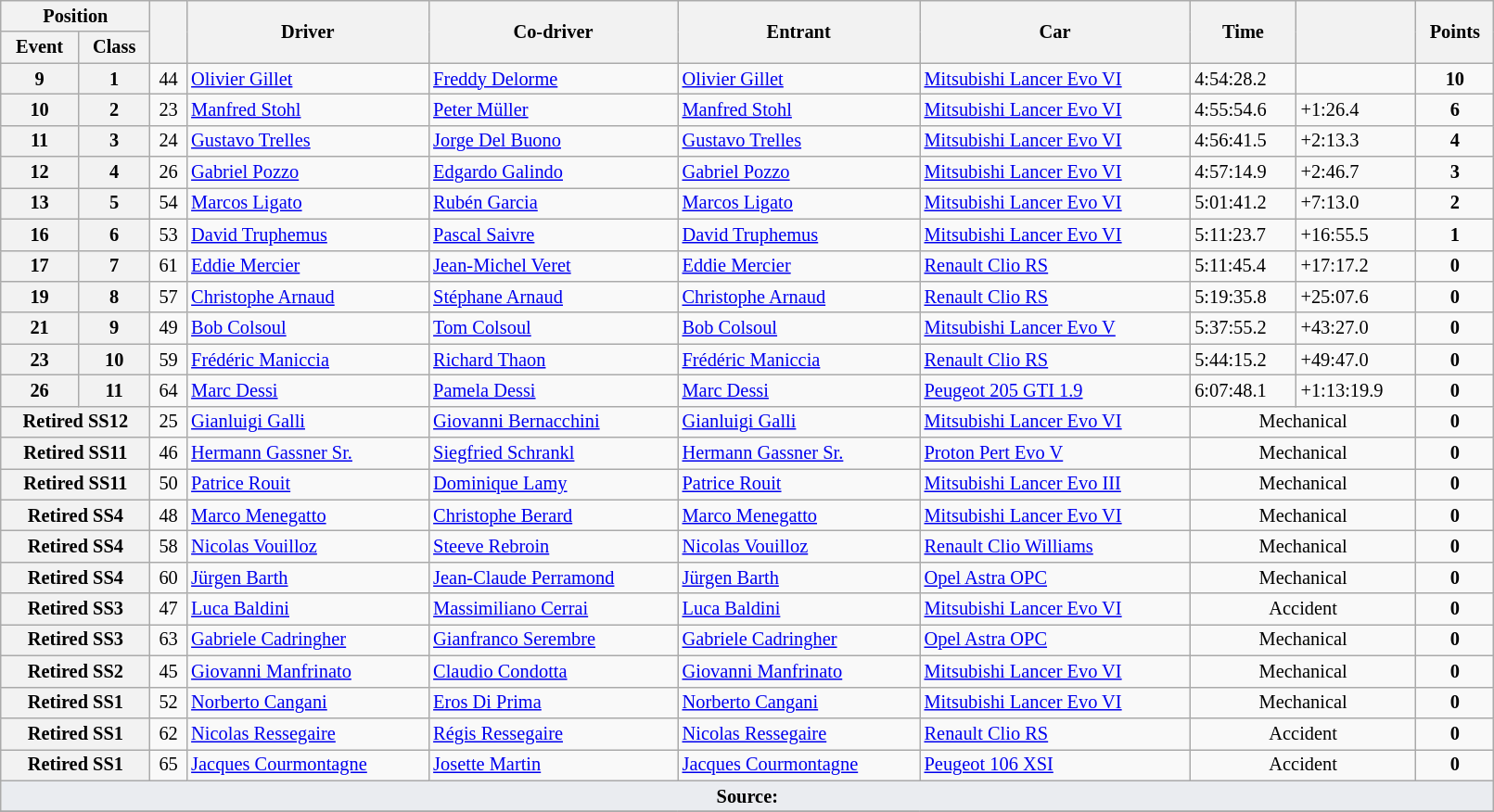<table class="wikitable" width=85% style="font-size: 85%;">
<tr>
<th colspan="2">Position</th>
<th rowspan="2"></th>
<th rowspan="2">Driver</th>
<th rowspan="2">Co-driver</th>
<th rowspan="2">Entrant</th>
<th rowspan="2">Car</th>
<th rowspan="2">Time</th>
<th rowspan="2"></th>
<th rowspan="2">Points</th>
</tr>
<tr>
<th>Event</th>
<th>Class</th>
</tr>
<tr>
<th>9</th>
<th>1</th>
<td align="center">44</td>
<td> <a href='#'>Olivier Gillet</a></td>
<td> <a href='#'>Freddy Delorme</a></td>
<td> <a href='#'>Olivier Gillet</a></td>
<td><a href='#'>Mitsubishi Lancer Evo VI</a></td>
<td>4:54:28.2</td>
<td></td>
<td align="center"><strong>10</strong></td>
</tr>
<tr>
<th>10</th>
<th>2</th>
<td align="center">23</td>
<td> <a href='#'>Manfred Stohl</a></td>
<td> <a href='#'>Peter Müller</a></td>
<td> <a href='#'>Manfred Stohl</a></td>
<td><a href='#'>Mitsubishi Lancer Evo VI</a></td>
<td>4:55:54.6</td>
<td>+1:26.4</td>
<td align="center"><strong>6</strong></td>
</tr>
<tr>
<th>11</th>
<th>3</th>
<td align="center">24</td>
<td> <a href='#'>Gustavo Trelles</a></td>
<td> <a href='#'>Jorge Del Buono</a></td>
<td> <a href='#'>Gustavo Trelles</a></td>
<td><a href='#'>Mitsubishi Lancer Evo VI</a></td>
<td>4:56:41.5</td>
<td>+2:13.3</td>
<td align="center"><strong>4</strong></td>
</tr>
<tr>
<th>12</th>
<th>4</th>
<td align="center">26</td>
<td> <a href='#'>Gabriel Pozzo</a></td>
<td> <a href='#'>Edgardo Galindo</a></td>
<td> <a href='#'>Gabriel Pozzo</a></td>
<td><a href='#'>Mitsubishi Lancer Evo VI</a></td>
<td>4:57:14.9</td>
<td>+2:46.7</td>
<td align="center"><strong>3</strong></td>
</tr>
<tr>
<th>13</th>
<th>5</th>
<td align="center">54</td>
<td> <a href='#'>Marcos Ligato</a></td>
<td> <a href='#'>Rubén Garcia</a></td>
<td> <a href='#'>Marcos Ligato</a></td>
<td><a href='#'>Mitsubishi Lancer Evo VI</a></td>
<td>5:01:41.2</td>
<td>+7:13.0</td>
<td align="center"><strong>2</strong></td>
</tr>
<tr>
<th>16</th>
<th>6</th>
<td align="center">53</td>
<td> <a href='#'>David Truphemus</a></td>
<td> <a href='#'>Pascal Saivre</a></td>
<td> <a href='#'>David Truphemus</a></td>
<td><a href='#'>Mitsubishi Lancer Evo VI</a></td>
<td>5:11:23.7</td>
<td>+16:55.5</td>
<td align="center"><strong>1</strong></td>
</tr>
<tr>
<th>17</th>
<th>7</th>
<td align="center">61</td>
<td> <a href='#'>Eddie Mercier</a></td>
<td> <a href='#'>Jean-Michel Veret</a></td>
<td> <a href='#'>Eddie Mercier</a></td>
<td><a href='#'>Renault Clio RS</a></td>
<td>5:11:45.4</td>
<td>+17:17.2</td>
<td align="center"><strong>0</strong></td>
</tr>
<tr>
<th>19</th>
<th>8</th>
<td align="center">57</td>
<td> <a href='#'>Christophe Arnaud</a></td>
<td> <a href='#'>Stéphane Arnaud</a></td>
<td> <a href='#'>Christophe Arnaud</a></td>
<td><a href='#'>Renault Clio RS</a></td>
<td>5:19:35.8</td>
<td>+25:07.6</td>
<td align="center"><strong>0</strong></td>
</tr>
<tr>
<th>21</th>
<th>9</th>
<td align="center">49</td>
<td> <a href='#'>Bob Colsoul</a></td>
<td> <a href='#'>Tom Colsoul</a></td>
<td> <a href='#'>Bob Colsoul</a></td>
<td><a href='#'>Mitsubishi Lancer Evo V</a></td>
<td>5:37:55.2</td>
<td>+43:27.0</td>
<td align="center"><strong>0</strong></td>
</tr>
<tr>
<th>23</th>
<th>10</th>
<td align="center">59</td>
<td> <a href='#'>Frédéric Maniccia</a></td>
<td> <a href='#'>Richard Thaon</a></td>
<td> <a href='#'>Frédéric Maniccia</a></td>
<td><a href='#'>Renault Clio RS</a></td>
<td>5:44:15.2</td>
<td>+49:47.0</td>
<td align="center"><strong>0</strong></td>
</tr>
<tr>
<th>26</th>
<th>11</th>
<td align="center">64</td>
<td> <a href='#'>Marc Dessi</a></td>
<td> <a href='#'>Pamela Dessi</a></td>
<td> <a href='#'>Marc Dessi</a></td>
<td><a href='#'>Peugeot 205 GTI 1.9</a></td>
<td>6:07:48.1</td>
<td>+1:13:19.9</td>
<td align="center"><strong>0</strong></td>
</tr>
<tr>
<th colspan="2">Retired SS12</th>
<td align="center">25</td>
<td> <a href='#'>Gianluigi Galli</a></td>
<td> <a href='#'>Giovanni Bernacchini</a></td>
<td> <a href='#'>Gianluigi Galli</a></td>
<td><a href='#'>Mitsubishi Lancer Evo VI</a></td>
<td align="center" colspan="2">Mechanical</td>
<td align="center"><strong>0</strong></td>
</tr>
<tr>
<th colspan="2">Retired SS11</th>
<td align="center">46</td>
<td> <a href='#'>Hermann Gassner Sr.</a></td>
<td> <a href='#'>Siegfried Schrankl</a></td>
<td> <a href='#'>Hermann Gassner Sr.</a></td>
<td><a href='#'>Proton Pert Evo V</a></td>
<td align="center" colspan="2">Mechanical</td>
<td align="center"><strong>0</strong></td>
</tr>
<tr>
<th colspan="2">Retired SS11</th>
<td align="center">50</td>
<td> <a href='#'>Patrice Rouit</a></td>
<td> <a href='#'>Dominique Lamy</a></td>
<td> <a href='#'>Patrice Rouit</a></td>
<td><a href='#'>Mitsubishi Lancer Evo III</a></td>
<td align="center" colspan="2">Mechanical</td>
<td align="center"><strong>0</strong></td>
</tr>
<tr>
<th colspan="2">Retired SS4</th>
<td align="center">48</td>
<td> <a href='#'>Marco Menegatto</a></td>
<td> <a href='#'>Christophe Berard</a></td>
<td> <a href='#'>Marco Menegatto</a></td>
<td><a href='#'>Mitsubishi Lancer Evo VI</a></td>
<td align="center" colspan="2">Mechanical</td>
<td align="center"><strong>0</strong></td>
</tr>
<tr>
<th colspan="2">Retired SS4</th>
<td align="center">58</td>
<td> <a href='#'>Nicolas Vouilloz</a></td>
<td> <a href='#'>Steeve Rebroin</a></td>
<td> <a href='#'>Nicolas Vouilloz</a></td>
<td><a href='#'>Renault Clio Williams</a></td>
<td align="center" colspan="2">Mechanical</td>
<td align="center"><strong>0</strong></td>
</tr>
<tr>
<th colspan="2">Retired SS4</th>
<td align="center">60</td>
<td> <a href='#'>Jürgen Barth</a></td>
<td> <a href='#'>Jean-Claude Perramond</a></td>
<td> <a href='#'>Jürgen Barth</a></td>
<td><a href='#'>Opel Astra OPC</a></td>
<td align="center" colspan="2">Mechanical</td>
<td align="center"><strong>0</strong></td>
</tr>
<tr>
<th colspan="2">Retired SS3</th>
<td align="center">47</td>
<td> <a href='#'>Luca Baldini</a></td>
<td> <a href='#'>Massimiliano Cerrai</a></td>
<td> <a href='#'>Luca Baldini</a></td>
<td><a href='#'>Mitsubishi Lancer Evo VI</a></td>
<td align="center" colspan="2">Accident</td>
<td align="center"><strong>0</strong></td>
</tr>
<tr>
<th colspan="2">Retired SS3</th>
<td align="center">63</td>
<td> <a href='#'>Gabriele Cadringher</a></td>
<td> <a href='#'>Gianfranco Serembre</a></td>
<td> <a href='#'>Gabriele Cadringher</a></td>
<td><a href='#'>Opel Astra OPC</a></td>
<td align="center" colspan="2">Mechanical</td>
<td align="center"><strong>0</strong></td>
</tr>
<tr>
<th colspan="2">Retired SS2</th>
<td align="center">45</td>
<td> <a href='#'>Giovanni Manfrinato</a></td>
<td> <a href='#'>Claudio Condotta</a></td>
<td> <a href='#'>Giovanni Manfrinato</a></td>
<td><a href='#'>Mitsubishi Lancer Evo VI</a></td>
<td align="center" colspan="2">Mechanical</td>
<td align="center"><strong>0</strong></td>
</tr>
<tr>
<th colspan="2">Retired SS1</th>
<td align="center">52</td>
<td> <a href='#'>Norberto Cangani</a></td>
<td> <a href='#'>Eros Di Prima</a></td>
<td> <a href='#'>Norberto Cangani</a></td>
<td><a href='#'>Mitsubishi Lancer Evo VI</a></td>
<td align="center" colspan="2">Mechanical</td>
<td align="center"><strong>0</strong></td>
</tr>
<tr>
<th colspan="2">Retired SS1</th>
<td align="center">62</td>
<td> <a href='#'>Nicolas Ressegaire</a></td>
<td> <a href='#'>Régis Ressegaire</a></td>
<td> <a href='#'>Nicolas Ressegaire</a></td>
<td><a href='#'>Renault Clio RS</a></td>
<td align="center" colspan="2">Accident</td>
<td align="center"><strong>0</strong></td>
</tr>
<tr>
<th colspan="2">Retired SS1</th>
<td align="center">65</td>
<td> <a href='#'>Jacques Courmontagne</a></td>
<td> <a href='#'>Josette Martin</a></td>
<td> <a href='#'>Jacques Courmontagne</a></td>
<td><a href='#'>Peugeot 106 XSI</a></td>
<td align="center" colspan="2">Accident</td>
<td align="center"><strong>0</strong></td>
</tr>
<tr>
<td style="background-color:#EAECF0; text-align:center" colspan="10"><strong>Source:</strong></td>
</tr>
<tr>
</tr>
</table>
